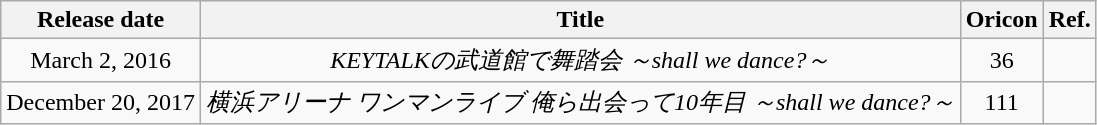<table class="wikitable plainrowheaders" style="text-align: center">
<tr>
<th>Release date</th>
<th>Title</th>
<th>Oricon</th>
<th>Ref.</th>
</tr>
<tr>
<td>March 2, 2016</td>
<td><em>KEYTALKの武道館で舞踏会 ～shall we dance?～</em></td>
<td>36</td>
<td></td>
</tr>
<tr>
<td>December 20, 2017</td>
<td><em>横浜アリーナ ワンマンライブ 俺ら出会って10年目 ～shall we dance?～</em></td>
<td>111</td>
<td></td>
</tr>
</table>
